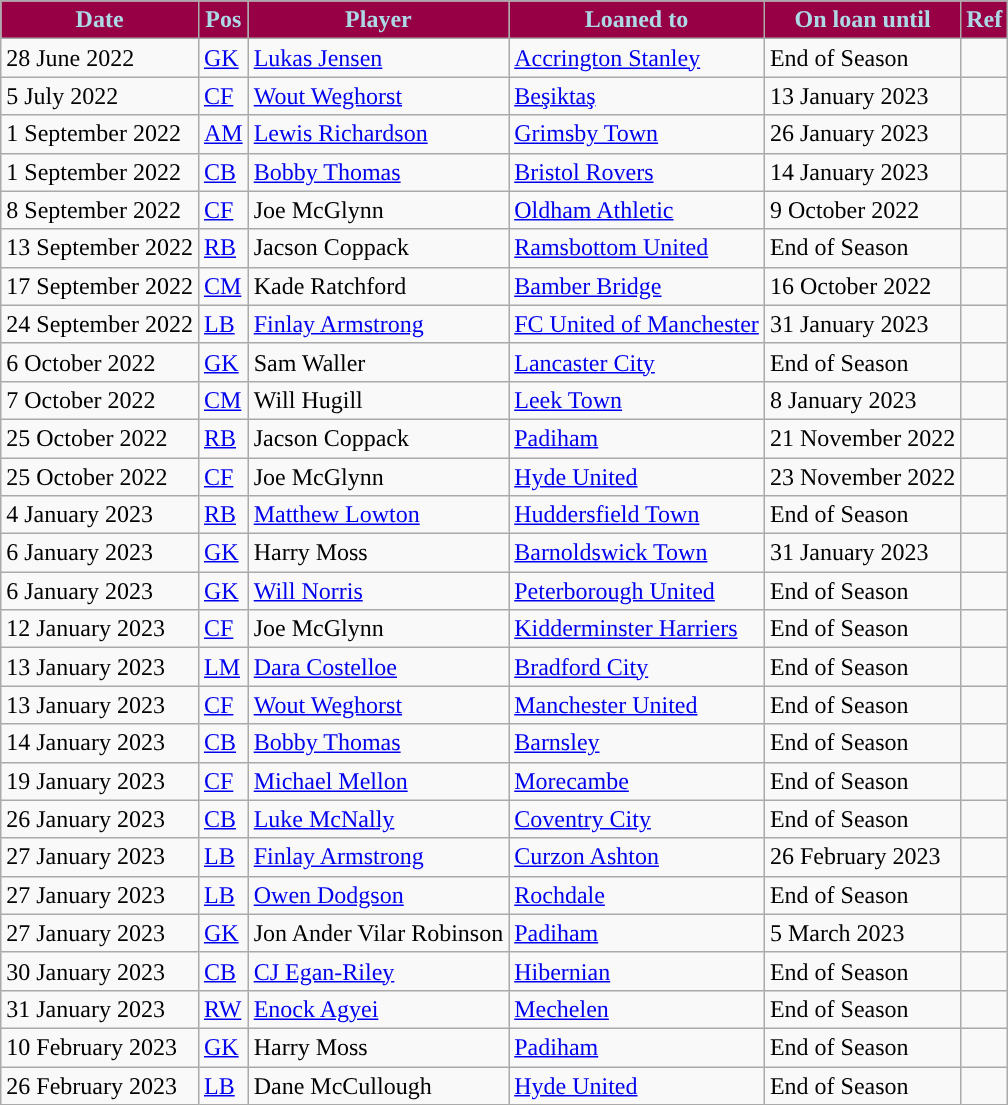<table class="wikitable plainrowheaders sortable">
<tr>
<th style="background:#970045; color:#ADD8E6; ">Date</th>
<th style="background:#970045; color:#ADD8E6; ">Pos</th>
<th style="background:#970045; color:#ADD8E6; ">Player</th>
<th style="background:#970045; color:#ADD8E6; ">Loaned to</th>
<th style="background:#970045; color:#ADD8E6; ">On loan until</th>
<th style="background:#970045; color:#ADD8E6; ">Ref</th>
</tr>
<tr>
<td>28 June 2022</td>
<td><a href='#'>GK</a></td>
<td> <a href='#'>Lukas Jensen</a></td>
<td> <a href='#'>Accrington Stanley</a></td>
<td>End of Season</td>
<td></td>
</tr>
<tr>
<td>5 July 2022</td>
<td><a href='#'>CF</a></td>
<td> <a href='#'>Wout Weghorst</a></td>
<td> <a href='#'>Beşiktaş</a></td>
<td>13 January 2023</td>
<td></td>
</tr>
<tr>
<td>1 September 2022</td>
<td><a href='#'>AM</a></td>
<td> <a href='#'>Lewis Richardson</a></td>
<td> <a href='#'>Grimsby Town</a></td>
<td>26 January 2023</td>
<td></td>
</tr>
<tr>
<td>1 September 2022</td>
<td><a href='#'>CB</a></td>
<td> <a href='#'>Bobby Thomas</a></td>
<td> <a href='#'>Bristol Rovers</a></td>
<td>14 January 2023</td>
<td></td>
</tr>
<tr>
<td>8 September 2022</td>
<td><a href='#'>CF</a></td>
<td> Joe McGlynn</td>
<td> <a href='#'>Oldham Athletic</a></td>
<td>9 October 2022</td>
<td></td>
</tr>
<tr>
<td>13 September 2022</td>
<td><a href='#'>RB</a></td>
<td> Jacson Coppack</td>
<td> <a href='#'>Ramsbottom United</a></td>
<td>End of Season</td>
<td></td>
</tr>
<tr>
<td>17 September 2022</td>
<td><a href='#'>CM</a></td>
<td> Kade Ratchford</td>
<td> <a href='#'>Bamber Bridge</a></td>
<td>16 October 2022</td>
<td></td>
</tr>
<tr>
<td>24 September 2022</td>
<td><a href='#'>LB</a></td>
<td> <a href='#'>Finlay Armstrong</a></td>
<td> <a href='#'>FC United of Manchester</a></td>
<td>31 January 2023</td>
<td></td>
</tr>
<tr>
<td>6 October 2022</td>
<td><a href='#'>GK</a></td>
<td> Sam Waller</td>
<td> <a href='#'>Lancaster City</a></td>
<td>End of Season</td>
<td></td>
</tr>
<tr>
<td>7 October 2022</td>
<td><a href='#'>CM</a></td>
<td> Will Hugill</td>
<td> <a href='#'>Leek Town</a></td>
<td>8 January 2023</td>
<td></td>
</tr>
<tr>
<td>25 October 2022</td>
<td><a href='#'>RB</a></td>
<td> Jacson Coppack</td>
<td> <a href='#'>Padiham</a></td>
<td>21 November 2022</td>
<td></td>
</tr>
<tr>
<td>25 October 2022</td>
<td><a href='#'>CF</a></td>
<td> Joe McGlynn</td>
<td> <a href='#'>Hyde United</a></td>
<td>23 November 2022</td>
<td></td>
</tr>
<tr>
<td>4 January 2023</td>
<td><a href='#'>RB</a></td>
<td> <a href='#'>Matthew Lowton</a></td>
<td> <a href='#'>Huddersfield Town</a></td>
<td>End of Season</td>
<td></td>
</tr>
<tr>
<td>6 January 2023</td>
<td><a href='#'>GK</a></td>
<td> Harry Moss</td>
<td> <a href='#'>Barnoldswick Town</a></td>
<td>31 January 2023</td>
<td></td>
</tr>
<tr>
<td>6 January 2023</td>
<td><a href='#'>GK</a></td>
<td> <a href='#'>Will Norris</a></td>
<td> <a href='#'>Peterborough United</a></td>
<td>End of Season</td>
<td></td>
</tr>
<tr>
<td>12 January 2023</td>
<td><a href='#'>CF</a></td>
<td> Joe McGlynn</td>
<td> <a href='#'>Kidderminster Harriers</a></td>
<td>End of Season</td>
<td></td>
</tr>
<tr>
<td>13 January 2023</td>
<td><a href='#'>LM</a></td>
<td> <a href='#'>Dara Costelloe</a></td>
<td> <a href='#'>Bradford City</a></td>
<td>End of Season</td>
<td></td>
</tr>
<tr>
<td>13 January 2023</td>
<td><a href='#'>CF</a></td>
<td> <a href='#'>Wout Weghorst</a></td>
<td> <a href='#'>Manchester United</a></td>
<td>End of Season</td>
<td></td>
</tr>
<tr>
<td>14 January 2023</td>
<td><a href='#'>CB</a></td>
<td> <a href='#'>Bobby Thomas</a></td>
<td> <a href='#'>Barnsley</a></td>
<td>End of Season</td>
<td></td>
</tr>
<tr>
<td>19 January 2023</td>
<td><a href='#'>CF</a></td>
<td> <a href='#'>Michael Mellon</a></td>
<td> <a href='#'>Morecambe</a></td>
<td>End of Season</td>
<td></td>
</tr>
<tr>
<td>26 January 2023</td>
<td><a href='#'>CB</a></td>
<td> <a href='#'>Luke McNally</a></td>
<td> <a href='#'>Coventry City</a></td>
<td>End of Season</td>
<td></td>
</tr>
<tr>
<td>27 January 2023</td>
<td><a href='#'>LB</a></td>
<td> <a href='#'>Finlay Armstrong</a></td>
<td> <a href='#'>Curzon Ashton</a></td>
<td>26 February 2023</td>
<td></td>
</tr>
<tr>
<td>27 January 2023</td>
<td><a href='#'>LB</a></td>
<td> <a href='#'>Owen Dodgson</a></td>
<td> <a href='#'>Rochdale</a></td>
<td>End of Season</td>
<td></td>
</tr>
<tr>
<td>27 January 2023</td>
<td><a href='#'>GK</a></td>
<td> Jon Ander Vilar Robinson</td>
<td> <a href='#'>Padiham</a></td>
<td>5 March 2023</td>
<td></td>
</tr>
<tr>
<td>30 January 2023</td>
<td><a href='#'>CB</a></td>
<td> <a href='#'>CJ Egan-Riley</a></td>
<td> <a href='#'>Hibernian</a></td>
<td>End of Season</td>
<td></td>
</tr>
<tr>
<td>31 January 2023</td>
<td><a href='#'>RW</a></td>
<td> <a href='#'>Enock Agyei</a></td>
<td> <a href='#'>Mechelen</a></td>
<td>End of Season</td>
<td></td>
</tr>
<tr>
<td>10 February 2023</td>
<td><a href='#'>GK</a></td>
<td> Harry Moss</td>
<td> <a href='#'>Padiham</a></td>
<td>End of Season</td>
<td></td>
</tr>
<tr>
<td>26 February 2023</td>
<td><a href='#'>LB</a></td>
<td> Dane McCullough</td>
<td> <a href='#'>Hyde United</a></td>
<td>End of Season</td>
<td></td>
</tr>
</table>
